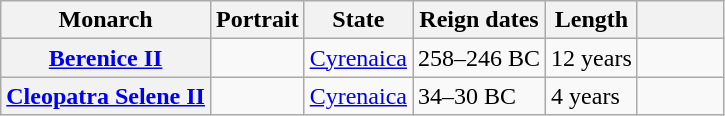<table class="wikitable">
<tr>
<th>Monarch</th>
<th>Portrait</th>
<th>State</th>
<th>Reign dates</th>
<th>Length</th>
<th class="unsortable" width="50px"></th>
</tr>
<tr>
<th><a href='#'>Berenice II</a></th>
<td></td>
<td><a href='#'>Cyrenaica</a></td>
<td>258–246 BC</td>
<td>12 years</td>
<td></td>
</tr>
<tr>
<th><a href='#'>Cleopatra Selene II</a></th>
<td></td>
<td><a href='#'>Cyrenaica</a></td>
<td>34–30 BC</td>
<td>4 years</td>
<td></td>
</tr>
</table>
